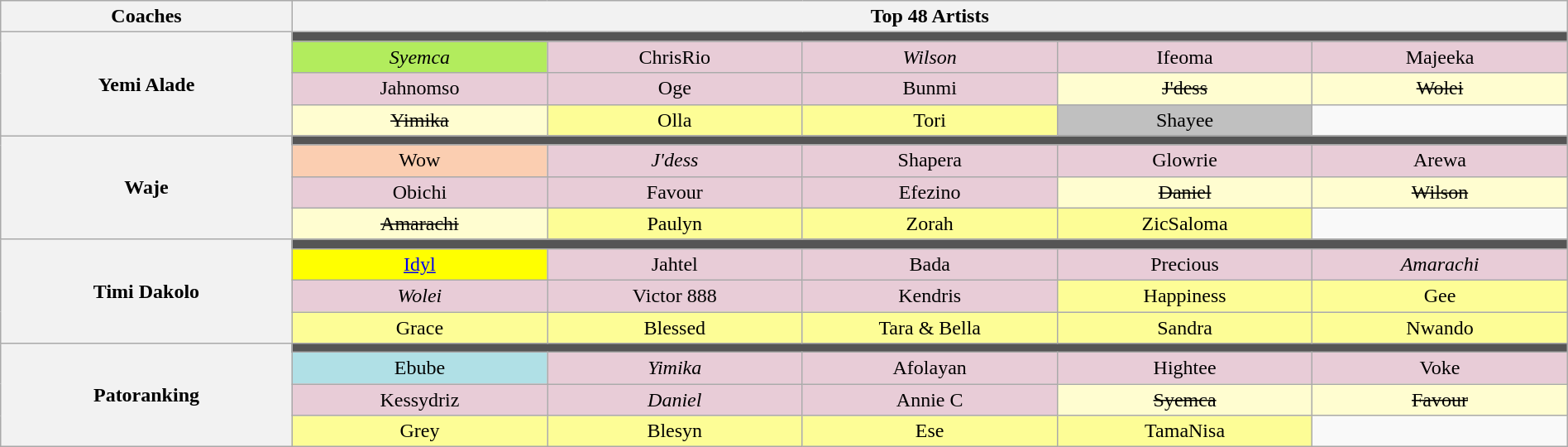<table class="wikitable" style="text-align:center; width:100%;">
<tr>
<th scope="col" style="width:16%;">Coaches</th>
<th scope="col" style="width:84%;" colspan="10">Top 48 Artists</th>
</tr>
<tr>
<th rowspan="4">Yemi Alade</th>
<td colspan="6" style="background:#555;"></td>
</tr>
<tr>
<td style="background:#b2ec5d; width:14%;"><em>Syemca</em></td>
<td style="background:#e8ccd7; width:14%;">ChrisRio</td>
<td style="background:#e8ccd7; width:14%;"><em>Wilson</em></td>
<td style="background:#e8ccd7; width:14%;">Ifeoma</td>
<td style="background:#e8ccd7; width:14%;">Majeeka</td>
</tr>
<tr>
<td style="background:#e8ccd7; width:14%;">Jahnomso</td>
<td style="background:#e8ccd7; width:14%;">Oge</td>
<td style="background:#e8ccd7; width:14%;">Bunmi</td>
<td style="background:#FFFDD0"><s>J'dess</s></td>
<td style="background:#FFFDD0"><s>Wolei</s></td>
</tr>
<tr>
<td style="background:#FFFDD0"><s>Yimika</s></td>
<td style="background:#FDFD96">Olla</td>
<td style="background:#FDFD96">Tori</td>
<td style="background:silver">Shayee</td>
</tr>
<tr>
<th rowspan="4">Waje</th>
<td colspan="6" style="background:#555;"></td>
</tr>
<tr>
<td style="background:#fbceb1; width:14%;">Wow</td>
<td style="background:#e8ccd7; width:14%;"><em>J'dess</em></td>
<td style="background:#e8ccd7; width:14%;">Shapera</td>
<td style="background:#e8ccd7; width:14%;">Glowrie</td>
<td style="background:#e8ccd7; width:14%;">Arewa</td>
</tr>
<tr>
<td style="background:#e8ccd7; width:14%;">Obichi</td>
<td style="background:#e8ccd7; width:14%;">Favour</td>
<td style="background:#e8ccd7; width:14%;">Efezino</td>
<td style="background:#FFFDD0"><s>Daniel</s></td>
<td style="background:#FFFDD0"><s>Wilson</s></td>
</tr>
<tr>
<td style="background:#FFFDD0"><s>Amarachi</s></td>
<td style="background:#FDFD96">Paulyn</td>
<td style="background:#FDFD96">Zorah</td>
<td style="background:#FDFD96">ZicSaloma</td>
</tr>
<tr>
<th rowspan="4">Timi Dakolo</th>
<td colspan="6" style="background:#555;"></td>
</tr>
<tr>
<td style="background:yellow; width:14%;"><a href='#'>Idyl</a></td>
<td style="background:#e8ccd7; width:14%;">Jahtel</td>
<td style="background:#e8ccd7; width:14%;">Bada</td>
<td style="background:#e8ccd7; width:14%;">Precious</td>
<td style="background:#e8ccd7; width:14%;"><em>Amarachi</em></td>
</tr>
<tr>
<td style="background:#e8ccd7; width:14%;"><em>Wolei</em></td>
<td style="background:#e8ccd7; width:14%;">Victor 888</td>
<td style="background:#e8ccd7">Kendris</td>
<td style="background:#FDFD96">Happiness</td>
<td style="background:#FDFD96">Gee</td>
</tr>
<tr>
<td style="background:#FDFD96">Grace</td>
<td style="background:#FDFD96">Blessed</td>
<td style="background:#FDFD96">Tara & Bella</td>
<td style="background:#FDFD96">Sandra</td>
<td style="background:#FDFD96">Nwando</td>
</tr>
<tr>
<th rowspan="4">Patoranking</th>
<td colspan="6" style="background:#555;"></td>
</tr>
<tr>
<td style="background:#B0E0E6; width:14%;">Ebube</td>
<td style="background:#e8ccd7; width:14%;"><em>Yimika</em></td>
<td style="background:#e8ccd7; width:14%;">Afolayan</td>
<td style="background:#e8ccd7; width:14%;">Hightee</td>
<td style="background:#e8ccd7; width:14%;">Voke</td>
</tr>
<tr>
<td style="background:#e8ccd7; width:14%;">Kessydriz</td>
<td style="background:#e8ccd7; width:14%;"><em>Daniel</em></td>
<td style="background:#e8ccd7; width:14%;">Annie C</td>
<td style="background:#FFFDD0"><s>Syemca</s></td>
<td style="background:#FFFDD0"><s>Favour</s></td>
</tr>
<tr>
<td style="background:#FDFD96">Grey</td>
<td style="background:#FDFD96">Blesyn</td>
<td style="background:#FDFD96">Ese</td>
<td style="background:#FDFD96">TamaNisa</td>
</tr>
</table>
